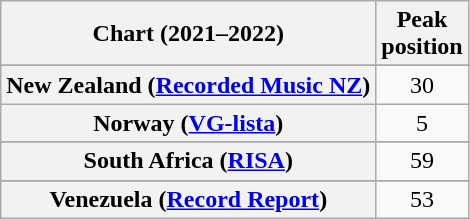<table class="wikitable sortable plainrowheaders" style="text-align:center">
<tr>
<th>Chart (2021–2022)</th>
<th>Peak<br>position</th>
</tr>
<tr>
</tr>
<tr>
</tr>
<tr>
</tr>
<tr>
</tr>
<tr>
</tr>
<tr>
</tr>
<tr>
</tr>
<tr>
</tr>
<tr>
</tr>
<tr>
<th scope="row">New Zealand (<a href='#'>Recorded Music NZ</a>)</th>
<td>30</td>
</tr>
<tr>
<th scope="row">Norway (<a href='#'>VG-lista</a>)</th>
<td>5</td>
</tr>
<tr>
</tr>
<tr>
</tr>
<tr>
</tr>
<tr>
<th scope="row">South Africa (<a href='#'>RISA</a>)</th>
<td>59</td>
</tr>
<tr>
</tr>
<tr>
</tr>
<tr>
</tr>
<tr>
</tr>
<tr>
</tr>
<tr>
<th scope="row">Venezuela (<a href='#'>Record Report</a>)</th>
<td>53</td>
</tr>
</table>
